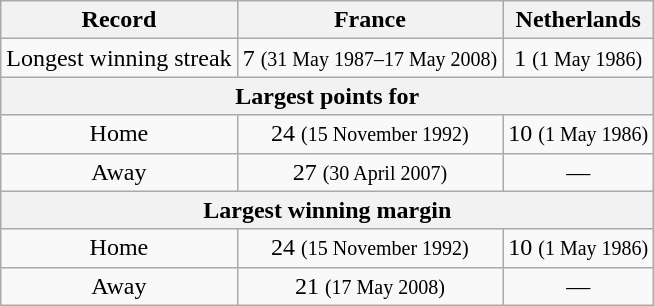<table class="wikitable" style="text-align: center;">
<tr>
<th>Record</th>
<th>France</th>
<th>Netherlands</th>
</tr>
<tr>
<td>Longest winning streak</td>
<td>7 <small>(31 May 1987–17 May 2008)</small></td>
<td>1 <small>(1 May 1986)</small></td>
</tr>
<tr>
<th colspan="3" align="center">Largest points for</th>
</tr>
<tr>
<td>Home</td>
<td>24 <small>(15 November 1992)</small></td>
<td>10 <small>(1 May 1986)</small></td>
</tr>
<tr>
<td>Away</td>
<td>27 <small>(30 April 2007)</small></td>
<td>—</td>
</tr>
<tr>
<th colspan="3" align="center">Largest winning margin</th>
</tr>
<tr>
<td>Home</td>
<td>24 <small>(15 November 1992)</small></td>
<td>10 <small>(1 May 1986)</small></td>
</tr>
<tr>
<td>Away</td>
<td>21 <small>(17 May 2008)</small></td>
<td>—</td>
</tr>
</table>
